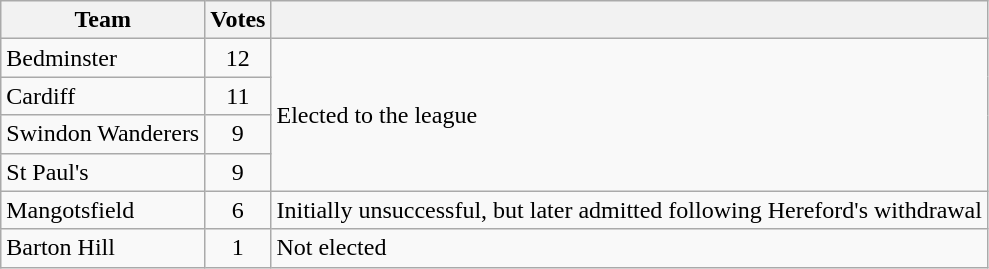<table class=wikitable>
<tr>
<th>Team</th>
<th>Votes</th>
<th></th>
</tr>
<tr>
<td>Bedminster</td>
<td style="text-align:center;">12</td>
<td rowspan=4>Elected to the league</td>
</tr>
<tr>
<td>Cardiff</td>
<td style="text-align:center;">11</td>
</tr>
<tr>
<td>Swindon Wanderers</td>
<td style="text-align:center;">9</td>
</tr>
<tr>
<td>St Paul's</td>
<td style="text-align:center;">9</td>
</tr>
<tr>
<td>Mangotsfield</td>
<td style="text-align:center;">6</td>
<td>Initially unsuccessful, but later admitted following Hereford's withdrawal</td>
</tr>
<tr>
<td>Barton Hill</td>
<td style="text-align:center;">1</td>
<td>Not elected</td>
</tr>
</table>
